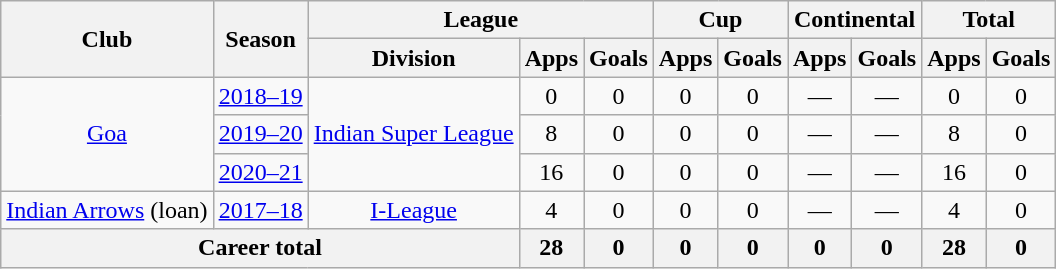<table class=wikitable style="text-align: center;">
<tr>
<th rowspan=2>Club</th>
<th rowspan=2>Season</th>
<th colspan=3>League</th>
<th colspan=2>Cup</th>
<th colspan=2>Continental</th>
<th colspan=2>Total</th>
</tr>
<tr>
<th>Division</th>
<th>Apps</th>
<th>Goals</th>
<th>Apps</th>
<th>Goals</th>
<th>Apps</th>
<th>Goals</th>
<th>Apps</th>
<th>Goals</th>
</tr>
<tr>
<td rowspan=3><a href='#'>Goa</a></td>
<td><a href='#'>2018–19</a></td>
<td rowspan=3><a href='#'>Indian Super League</a></td>
<td>0</td>
<td>0</td>
<td>0</td>
<td>0</td>
<td>—</td>
<td>—</td>
<td>0</td>
<td>0</td>
</tr>
<tr>
<td><a href='#'>2019–20</a></td>
<td>8</td>
<td>0</td>
<td>0</td>
<td>0</td>
<td>—</td>
<td>—</td>
<td>8</td>
<td>0</td>
</tr>
<tr>
<td><a href='#'>2020–21</a></td>
<td>16</td>
<td>0</td>
<td>0</td>
<td>0</td>
<td>—</td>
<td>—</td>
<td>16</td>
<td>0</td>
</tr>
<tr>
<td rowspan=1><a href='#'>Indian Arrows</a> (loan)</td>
<td><a href='#'>2017–18</a></td>
<td><a href='#'>I-League</a></td>
<td>4</td>
<td>0</td>
<td>0</td>
<td>0</td>
<td>—</td>
<td>—</td>
<td>4</td>
<td>0</td>
</tr>
<tr>
<th colspan=3>Career total</th>
<th>28</th>
<th>0</th>
<th>0</th>
<th>0</th>
<th>0</th>
<th>0</th>
<th>28</th>
<th>0</th>
</tr>
</table>
